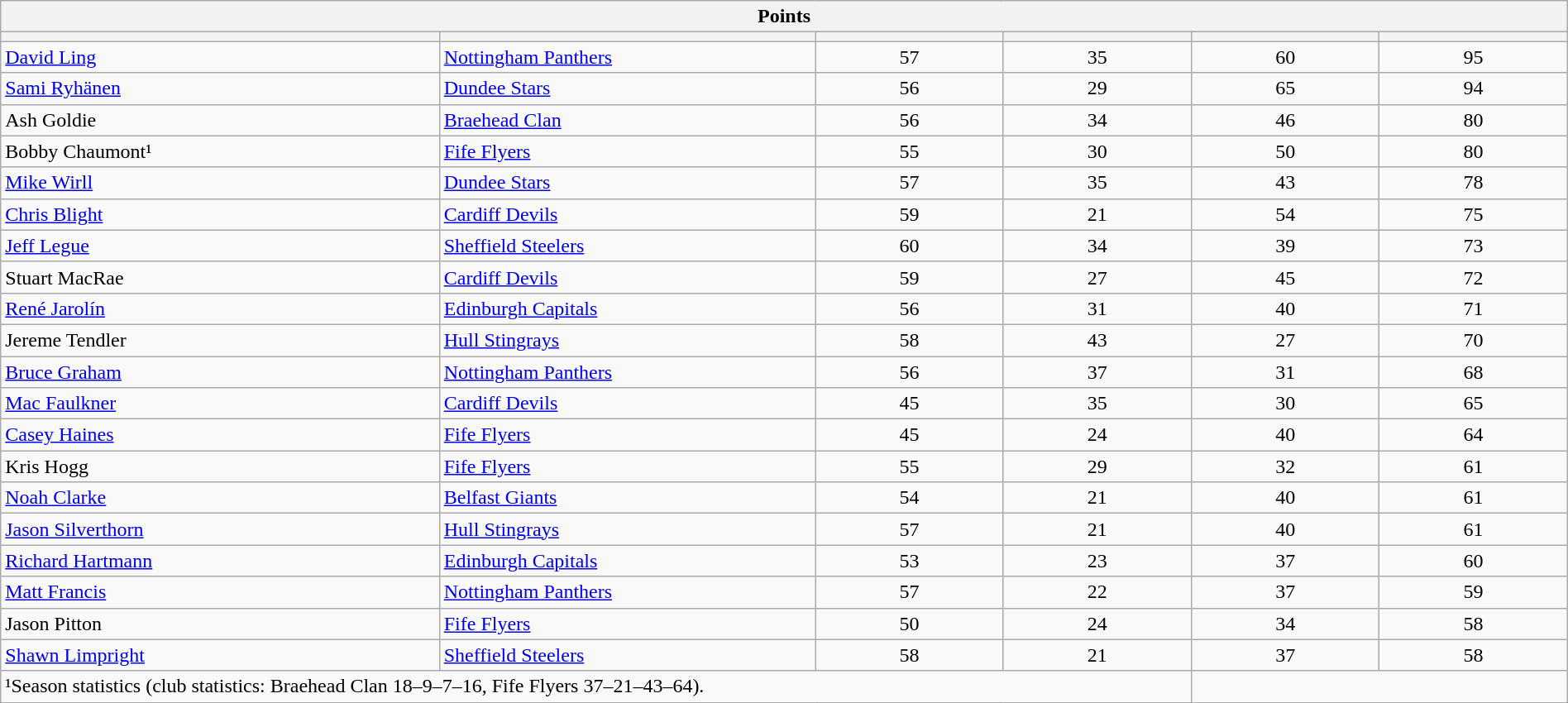<table class="wikitable collapsible" style="width: 100%">
<tr>
<th colspan=6>Points</th>
</tr>
<tr>
<th width="28%"></th>
<th width="24%"></th>
<th width="12%"></th>
<th width="12%"></th>
<th width="12%"></th>
<th width="12%"></th>
</tr>
<tr align=center>
<td align=left> <a href='#'>David Ling</a></td>
<td align=left><a href='#'>Nottingham Panthers</a></td>
<td>57</td>
<td>35</td>
<td>60</td>
<td>95</td>
</tr>
<tr align=center>
<td align=left> <a href='#'>Sami Ryhänen</a></td>
<td align=left><a href='#'>Dundee Stars</a></td>
<td>56</td>
<td>29</td>
<td>65</td>
<td>94</td>
</tr>
<tr align=center>
<td align=left> Ash Goldie</td>
<td align=left><a href='#'>Braehead Clan</a></td>
<td>56</td>
<td>34</td>
<td>46</td>
<td>80</td>
</tr>
<tr align=center>
<td align=left> Bobby Chaumont¹</td>
<td align=left><a href='#'>Fife Flyers</a></td>
<td>55</td>
<td>30</td>
<td>50</td>
<td>80</td>
</tr>
<tr align=center>
<td align=left> <a href='#'>Mike Wirll</a></td>
<td align=left><a href='#'>Dundee Stars</a></td>
<td>57</td>
<td>35</td>
<td>43</td>
<td>78</td>
</tr>
<tr align=center>
<td align=left> <a href='#'>Chris Blight</a></td>
<td align=left><a href='#'>Cardiff Devils</a></td>
<td>59</td>
<td>21</td>
<td>54</td>
<td>75</td>
</tr>
<tr align=center>
<td align=left> <a href='#'>Jeff Legue</a></td>
<td align=left><a href='#'>Sheffield Steelers</a></td>
<td>60</td>
<td>34</td>
<td>39</td>
<td>73</td>
</tr>
<tr align=center>
<td align=left> Stuart MacRae</td>
<td align=left><a href='#'>Cardiff Devils</a></td>
<td>59</td>
<td>27</td>
<td>45</td>
<td>72</td>
</tr>
<tr align=center>
<td align=left> <a href='#'>René Jarolín</a></td>
<td align=left><a href='#'>Edinburgh Capitals</a></td>
<td>56</td>
<td>31</td>
<td>40</td>
<td>71</td>
</tr>
<tr align=center>
<td align=left> Jereme Tendler</td>
<td align=left><a href='#'>Hull Stingrays</a></td>
<td>58</td>
<td>43</td>
<td>27</td>
<td>70</td>
</tr>
<tr align=center>
<td align=left> <a href='#'>Bruce Graham</a></td>
<td align=left><a href='#'>Nottingham Panthers</a></td>
<td>56</td>
<td>37</td>
<td>31</td>
<td>68</td>
</tr>
<tr align=center>
<td align=left> <a href='#'>Mac Faulkner</a></td>
<td align=left><a href='#'>Cardiff Devils</a></td>
<td>45</td>
<td>35</td>
<td>30</td>
<td>65</td>
</tr>
<tr align=center>
<td align=left> <a href='#'>Casey Haines</a></td>
<td align=left><a href='#'>Fife Flyers</a></td>
<td>45</td>
<td>24</td>
<td>40</td>
<td>64</td>
</tr>
<tr align=center>
<td align=left> Kris Hogg</td>
<td align=left><a href='#'>Fife Flyers</a></td>
<td>55</td>
<td>29</td>
<td>32</td>
<td>61</td>
</tr>
<tr align=center>
<td align=left> <a href='#'>Noah Clarke</a></td>
<td align=left><a href='#'>Belfast Giants</a></td>
<td>54</td>
<td>21</td>
<td>40</td>
<td>61</td>
</tr>
<tr align=center>
<td align=left> <a href='#'>Jason Silverthorn</a></td>
<td align=left><a href='#'>Hull Stingrays</a></td>
<td>57</td>
<td>21</td>
<td>40</td>
<td>61</td>
</tr>
<tr align=center>
<td align=left> <a href='#'>Richard Hartmann</a></td>
<td align=left><a href='#'>Edinburgh Capitals</a></td>
<td>53</td>
<td>23</td>
<td>37</td>
<td>60</td>
</tr>
<tr align=center>
<td align=left> <a href='#'>Matt Francis</a></td>
<td align=left><a href='#'>Nottingham Panthers</a></td>
<td>57</td>
<td>22</td>
<td>37</td>
<td>59</td>
</tr>
<tr align=center>
<td align=left> Jason Pitton</td>
<td align=left><a href='#'>Fife Flyers</a></td>
<td>50</td>
<td>24</td>
<td>34</td>
<td>58</td>
</tr>
<tr align=center>
<td align=left> <a href='#'>Shawn Limpright</a></td>
<td align=left><a href='#'>Sheffield Steelers</a></td>
<td>58</td>
<td>21</td>
<td>37</td>
<td>58</td>
</tr>
<tr>
<td colspan=4><span>¹Season statistics (club statistics: Braehead Clan 18–9–7–16, Fife Flyers 37–21–43–64).</span></td>
</tr>
</table>
